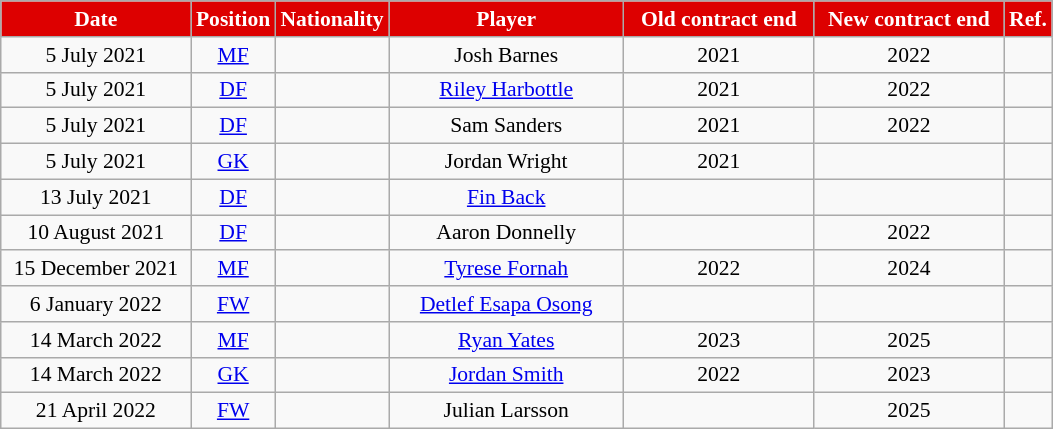<table class="wikitable"  style="text-align:center; font-size:90%; ">
<tr>
<th style="background:#DD0000; color:#FFFFFF; width:120px;">Date</th>
<th style="background:#DD0000; color:#FFFFFF; width:25px;">Position</th>
<th style="background:#DD0000; color:#FFFFFF; width:50px;">Nationality</th>
<th style="background:#DD0000; color:#FFFFFF; width:150px;">Player</th>
<th style="background:#DD0000; color:#FFFFFF; width:120px;">Old contract end</th>
<th style="background:#DD0000; color:#FFFFFF; width:120px;">New contract end</th>
<th style="background:#DD0000; color:#FFFFFF; width:25px;">Ref.</th>
</tr>
<tr>
<td>5 July 2021</td>
<td><a href='#'>MF</a></td>
<td></td>
<td>Josh Barnes</td>
<td>2021</td>
<td>2022</td>
<td></td>
</tr>
<tr>
<td>5 July 2021</td>
<td><a href='#'>DF</a></td>
<td></td>
<td><a href='#'>Riley Harbottle</a></td>
<td>2021</td>
<td>2022</td>
<td></td>
</tr>
<tr>
<td>5 July 2021</td>
<td><a href='#'>DF</a></td>
<td></td>
<td>Sam Sanders</td>
<td>2021</td>
<td>2022</td>
<td></td>
</tr>
<tr>
<td>5 July 2021</td>
<td><a href='#'>GK</a></td>
<td></td>
<td>Jordan Wright</td>
<td>2021</td>
<td></td>
<td></td>
</tr>
<tr>
<td>13 July 2021</td>
<td><a href='#'>DF</a></td>
<td></td>
<td><a href='#'>Fin Back</a></td>
<td></td>
<td></td>
<td></td>
</tr>
<tr>
<td>10 August 2021</td>
<td><a href='#'>DF</a></td>
<td></td>
<td>Aaron Donnelly</td>
<td></td>
<td>2022</td>
<td></td>
</tr>
<tr>
<td>15 December 2021</td>
<td><a href='#'>MF</a></td>
<td></td>
<td><a href='#'>Tyrese Fornah</a></td>
<td>2022</td>
<td>2024</td>
<td></td>
</tr>
<tr>
<td>6 January 2022</td>
<td><a href='#'>FW</a></td>
<td></td>
<td><a href='#'>Detlef Esapa Osong</a></td>
<td></td>
<td></td>
<td></td>
</tr>
<tr>
<td>14 March 2022</td>
<td><a href='#'>MF</a></td>
<td></td>
<td><a href='#'>Ryan Yates</a></td>
<td>2023</td>
<td>2025</td>
<td></td>
</tr>
<tr>
<td>14 March 2022</td>
<td><a href='#'>GK</a></td>
<td></td>
<td><a href='#'>Jordan Smith</a></td>
<td>2022</td>
<td>2023</td>
<td></td>
</tr>
<tr>
<td>21 April 2022</td>
<td><a href='#'>FW</a></td>
<td></td>
<td>Julian Larsson</td>
<td></td>
<td>2025</td>
<td></td>
</tr>
</table>
